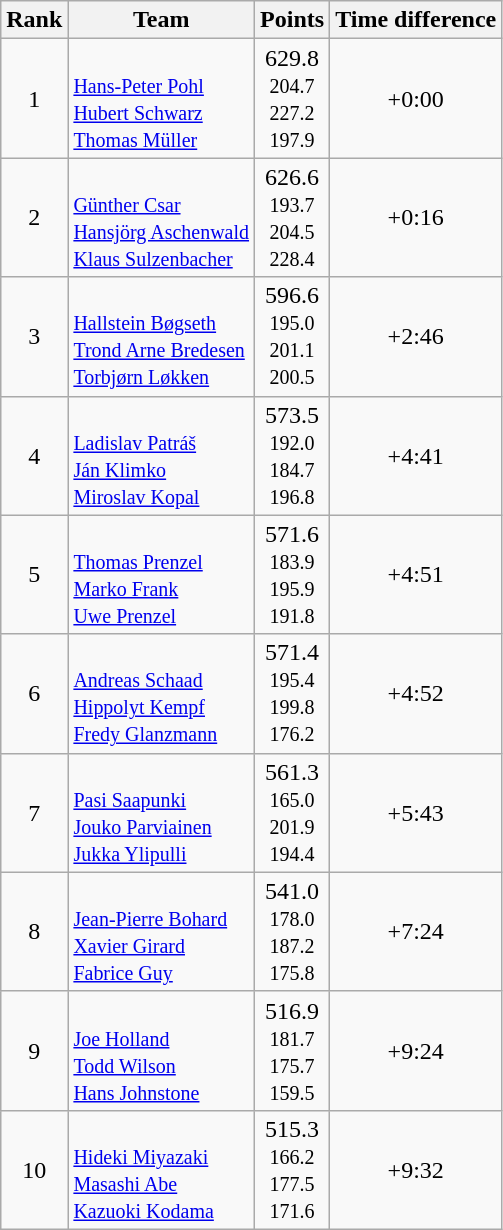<table class="wikitable sortable" style="text-align:center">
<tr>
<th>Rank</th>
<th>Team</th>
<th>Points</th>
<th>Time difference</th>
</tr>
<tr>
<td>1</td>
<td align=left> <br> <small> <a href='#'>Hans-Peter Pohl</a> <br> <a href='#'>Hubert Schwarz</a> <br> <a href='#'>Thomas Müller</a></small></td>
<td>629.8 <br> <small> 204.7 <br> 227.2 <br> 197.9</small></td>
<td>+0:00</td>
</tr>
<tr>
<td>2</td>
<td align=left> <br> <small> <a href='#'>Günther Csar</a> <br> <a href='#'>Hansjörg Aschenwald</a> <br> <a href='#'>Klaus Sulzenbacher</a></small></td>
<td>626.6 <br> <small> 193.7 <br> 204.5 <br> 228.4 </small></td>
<td>+0:16</td>
</tr>
<tr>
<td>3</td>
<td align=left> <br> <small> <a href='#'>Hallstein Bøgseth</a> <br> <a href='#'>Trond Arne Bredesen</a> <br> <a href='#'>Torbjørn Løkken</a></small></td>
<td>596.6 <br> <small> 195.0 <br> 201.1 <br> 200.5</small></td>
<td>+2:46</td>
</tr>
<tr>
<td>4</td>
<td align=left> <br> <small> <a href='#'>Ladislav Patráš</a> <br> <a href='#'>Ján Klimko</a> <br> <a href='#'>Miroslav Kopal</a></small></td>
<td>573.5 <br> <small> 192.0 <br> 184.7 <br> 196.8</small></td>
<td>+4:41</td>
</tr>
<tr>
<td>5</td>
<td align=left> <br> <small> <a href='#'>Thomas Prenzel</a> <br> <a href='#'>Marko Frank</a> <br> <a href='#'>Uwe Prenzel</a></small></td>
<td>571.6 <br> <small> 183.9 <br> 195.9 <br> 191.8</small></td>
<td>+4:51</td>
</tr>
<tr>
<td>6</td>
<td align=left> <br> <small> <a href='#'>Andreas Schaad</a> <br> <a href='#'>Hippolyt Kempf</a> <br> <a href='#'>Fredy Glanzmann</a></small></td>
<td>571.4 <br> <small> 195.4 <br> 199.8 <br> 176.2</small></td>
<td>+4:52</td>
</tr>
<tr>
<td>7</td>
<td align=left> <br> <small> <a href='#'>Pasi Saapunki</a> <br> <a href='#'>Jouko Parviainen</a> <br> <a href='#'>Jukka Ylipulli</a></small></td>
<td>561.3 <br> <small> 165.0 <br> 201.9 <br> 194.4</small></td>
<td>+5:43</td>
</tr>
<tr>
<td>8</td>
<td align=left> <br> <small> <a href='#'>Jean-Pierre Bohard</a> <br> <a href='#'>Xavier Girard</a> <br> <a href='#'>Fabrice Guy</a></small></td>
<td>541.0 <br> <small> 178.0 <br> 187.2 <br> 175.8</small></td>
<td>+7:24</td>
</tr>
<tr>
<td>9</td>
<td align=left> <br> <small> <a href='#'>Joe Holland</a> <br> <a href='#'>Todd Wilson</a> <br> <a href='#'>Hans Johnstone</a></small></td>
<td>516.9 <br> <small> 181.7 <br> 175.7 <br> 159.5</small></td>
<td>+9:24</td>
</tr>
<tr>
<td>10</td>
<td align=left> <br> <small> <a href='#'>Hideki Miyazaki</a> <br> <a href='#'>Masashi Abe</a> <br> <a href='#'>Kazuoki Kodama</a></small></td>
<td>515.3 <br> <small> 166.2 <br> 177.5 <br> 171.6</small></td>
<td>+9:32</td>
</tr>
</table>
